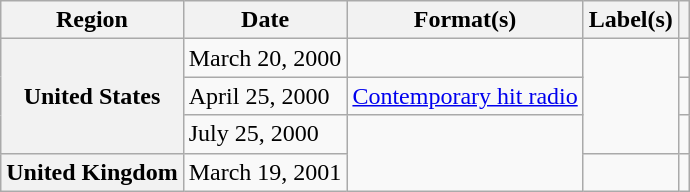<table class="wikitable plainrowheaders">
<tr>
<th scope="col">Region</th>
<th scope="col">Date</th>
<th scope="col">Format(s)</th>
<th scope="col">Label(s)</th>
<th scope="col"></th>
</tr>
<tr>
<th scope="row" rowspan="3">United States</th>
<td>March 20, 2000</td>
<td></td>
<td rowspan="3"></td>
<td align="center"></td>
</tr>
<tr>
<td>April 25, 2000</td>
<td><a href='#'>Contemporary hit radio</a></td>
<td align="center"></td>
</tr>
<tr>
<td>July 25, 2000</td>
<td rowspan="2"></td>
<td align="center"></td>
</tr>
<tr>
<th scope="row">United Kingdom</th>
<td>March 19, 2001</td>
<td></td>
<td align="center"></td>
</tr>
</table>
